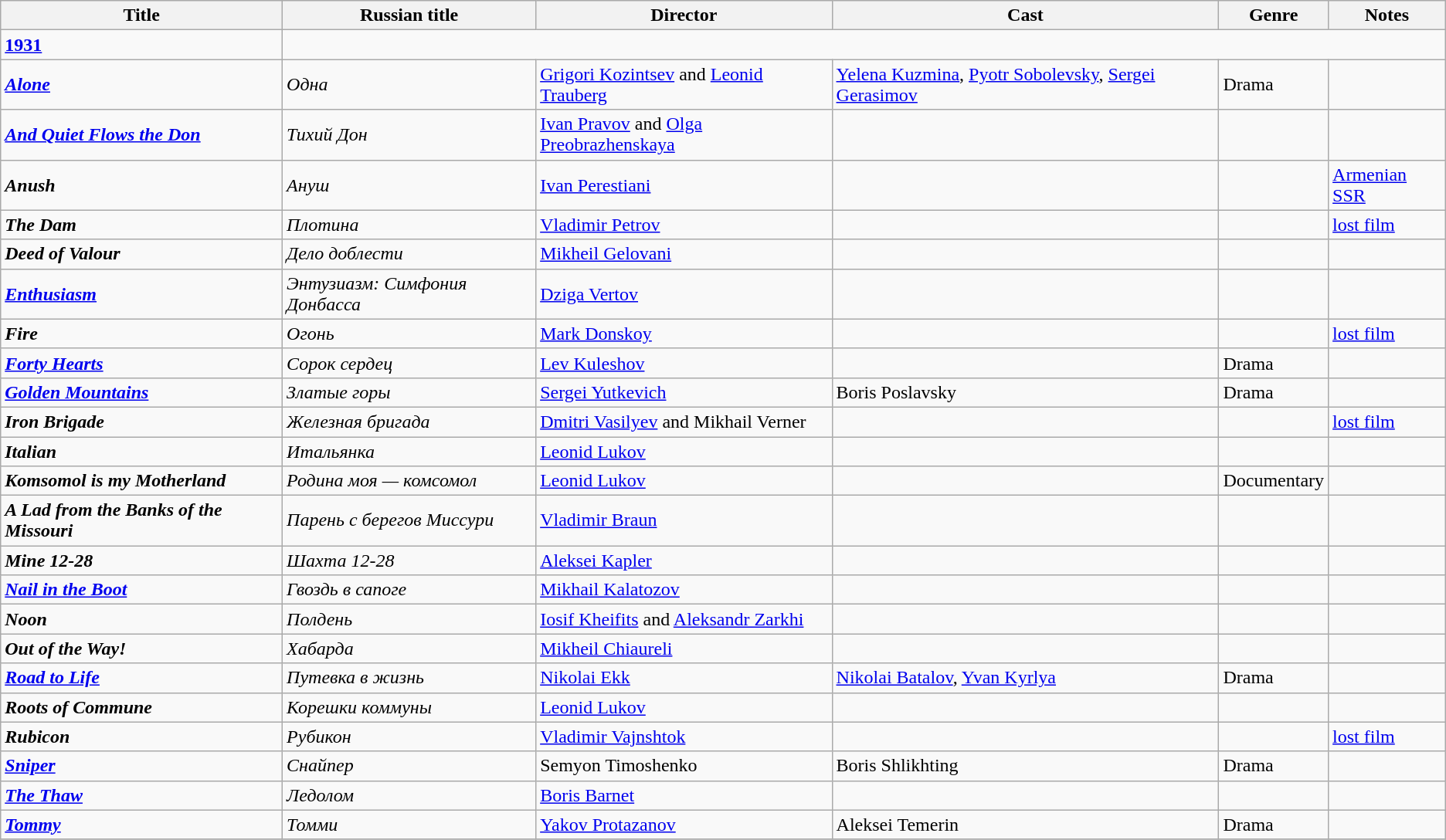<table class="wikitable">
<tr>
<th>Title</th>
<th>Russian title</th>
<th>Director</th>
<th>Cast</th>
<th>Genre</th>
<th>Notes</th>
</tr>
<tr>
<td><strong><a href='#'>1931</a></strong></td>
</tr>
<tr>
<td><strong><em><a href='#'>Alone</a></em></strong></td>
<td><em>Одна</em></td>
<td><a href='#'>Grigori Kozintsev</a> and <a href='#'>Leonid Trauberg</a></td>
<td><a href='#'>Yelena Kuzmina</a>, <a href='#'>Pyotr Sobolevsky</a>, <a href='#'>Sergei Gerasimov</a></td>
<td>Drama</td>
<td></td>
</tr>
<tr>
<td><strong><em><a href='#'>And Quiet Flows the Don</a></em></strong></td>
<td><em>Тихий Дон</em></td>
<td><a href='#'>Ivan Pravov</a> and <a href='#'>Olga Preobrazhenskaya</a></td>
<td></td>
<td></td>
<td></td>
</tr>
<tr>
<td><strong><em>Anush</em></strong></td>
<td><em>Ануш</em></td>
<td><a href='#'>Ivan Perestiani</a></td>
<td></td>
<td></td>
<td><a href='#'>Armenian SSR</a></td>
</tr>
<tr>
<td><strong><em>The Dam</em></strong></td>
<td><em>Плотина</em></td>
<td><a href='#'>Vladimir Petrov</a></td>
<td></td>
<td></td>
<td><a href='#'>lost film</a></td>
</tr>
<tr>
<td><strong><em>Deed of Valour</em></strong></td>
<td><em>Дело доблести</em></td>
<td><a href='#'>Mikheil Gelovani</a></td>
<td></td>
<td></td>
<td></td>
</tr>
<tr>
<td><strong><em><a href='#'>Enthusiasm</a></em></strong></td>
<td><em>Энтузиазм: Симфония Донбасса</em></td>
<td><a href='#'>Dziga Vertov</a></td>
<td></td>
<td></td>
<td></td>
</tr>
<tr>
<td><strong><em>Fire</em></strong></td>
<td><em>Огонь</em></td>
<td><a href='#'>Mark Donskoy</a></td>
<td></td>
<td></td>
<td><a href='#'>lost film</a></td>
</tr>
<tr>
<td><strong><em><a href='#'>Forty Hearts</a></em></strong></td>
<td><em>Сорок сердец</em></td>
<td><a href='#'>Lev Kuleshov</a></td>
<td></td>
<td>Drama</td>
<td></td>
</tr>
<tr>
<td><strong><em><a href='#'>Golden Mountains</a></em></strong></td>
<td><em>Златые горы</em></td>
<td><a href='#'>Sergei Yutkevich</a></td>
<td>Boris Poslavsky</td>
<td>Drama</td>
<td></td>
</tr>
<tr>
<td><strong><em>Iron Brigade</em></strong></td>
<td><em>Железная бригада</em></td>
<td><a href='#'>Dmitri Vasilyev</a> and Mikhail Verner</td>
<td></td>
<td></td>
<td><a href='#'>lost film</a></td>
</tr>
<tr>
<td><strong><em>Italian</em></strong></td>
<td><em>Итальянка</em></td>
<td><a href='#'>Leonid Lukov</a></td>
<td></td>
<td></td>
<td></td>
</tr>
<tr>
<td><strong><em>Komsomol is my Motherland</em></strong></td>
<td><em>Родина моя — комсомол</em></td>
<td><a href='#'>Leonid Lukov</a></td>
<td></td>
<td>Documentary</td>
<td></td>
</tr>
<tr>
<td><strong><em>A Lad from the Banks of the Missouri</em></strong></td>
<td><em>Парень с берегов Миссури</em></td>
<td><a href='#'>Vladimir Braun</a></td>
<td></td>
<td></td>
<td></td>
</tr>
<tr>
<td><strong><em>Mine 12-28</em></strong></td>
<td><em>Шахта 12-28</em></td>
<td><a href='#'>Aleksei Kapler</a></td>
<td></td>
<td></td>
<td></td>
</tr>
<tr>
<td><strong><em><a href='#'>Nail in the Boot</a></em></strong></td>
<td><em>Гвоздь в сапоге</em></td>
<td><a href='#'>Mikhail Kalatozov</a></td>
<td></td>
<td></td>
<td></td>
</tr>
<tr>
<td><strong><em>Noon</em></strong></td>
<td><em>Полдень</em></td>
<td><a href='#'>Iosif Kheifits</a> and <a href='#'>Aleksandr Zarkhi</a></td>
<td></td>
<td></td>
<td></td>
</tr>
<tr>
<td><strong><em>Out of the Way!</em></strong></td>
<td><em>Хабарда</em></td>
<td><a href='#'>Mikheil Chiaureli</a></td>
<td></td>
<td></td>
<td></td>
</tr>
<tr>
<td><strong><em><a href='#'>Road to Life</a></em></strong></td>
<td><em>Путевка в жизнь</em></td>
<td><a href='#'>Nikolai Ekk</a></td>
<td><a href='#'>Nikolai Batalov</a>, <a href='#'>Yvan Kyrlya</a></td>
<td>Drama</td>
<td></td>
</tr>
<tr>
<td><strong><em>Roots of Commune</em></strong></td>
<td><em>Корешки коммуны</em></td>
<td><a href='#'>Leonid Lukov</a></td>
<td></td>
<td></td>
<td></td>
</tr>
<tr>
<td><strong><em>Rubicon</em></strong></td>
<td><em>Рубикон</em></td>
<td><a href='#'>Vladimir Vajnshtok</a></td>
<td></td>
<td></td>
<td><a href='#'>lost film</a></td>
</tr>
<tr>
<td><strong><em><a href='#'>Sniper</a></em></strong></td>
<td><em>Снайпер</em></td>
<td>Semyon Timoshenko</td>
<td>Boris Shlikhting</td>
<td>Drama</td>
<td></td>
</tr>
<tr>
<td><strong><em><a href='#'>The Thaw</a></em></strong></td>
<td><em>Ледолом</em></td>
<td><a href='#'>Boris Barnet</a></td>
<td></td>
<td></td>
<td></td>
</tr>
<tr>
<td><strong><em><a href='#'>Tommy</a></em></strong></td>
<td><em>Томми</em></td>
<td><a href='#'>Yakov Protazanov</a></td>
<td>Aleksei Temerin</td>
<td>Drama</td>
<td></td>
</tr>
<tr>
</tr>
</table>
